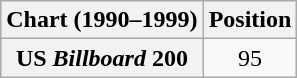<table class="wikitable plainrowheaders">
<tr>
<th>Chart (1990–1999)</th>
<th>Position</th>
</tr>
<tr>
<th scope="row">US <em>Billboard</em> 200</th>
<td style="text-align:center;">95</td>
</tr>
</table>
